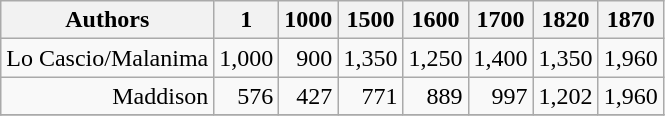<table class="wikitable sortable" style="text-align: right;">
<tr>
<th>Authors</th>
<th>1</th>
<th>1000</th>
<th>1500</th>
<th>1600</th>
<th>1700</th>
<th>1820</th>
<th>1870</th>
</tr>
<tr>
<td>Lo Cascio/Malanima</td>
<td>1,000</td>
<td>900</td>
<td>1,350</td>
<td>1,250</td>
<td>1,400</td>
<td>1,350</td>
<td>1,960</td>
</tr>
<tr>
<td>Maddison</td>
<td>576</td>
<td>427</td>
<td>771</td>
<td>889</td>
<td>997</td>
<td>1,202</td>
<td>1,960</td>
</tr>
<tr>
</tr>
</table>
